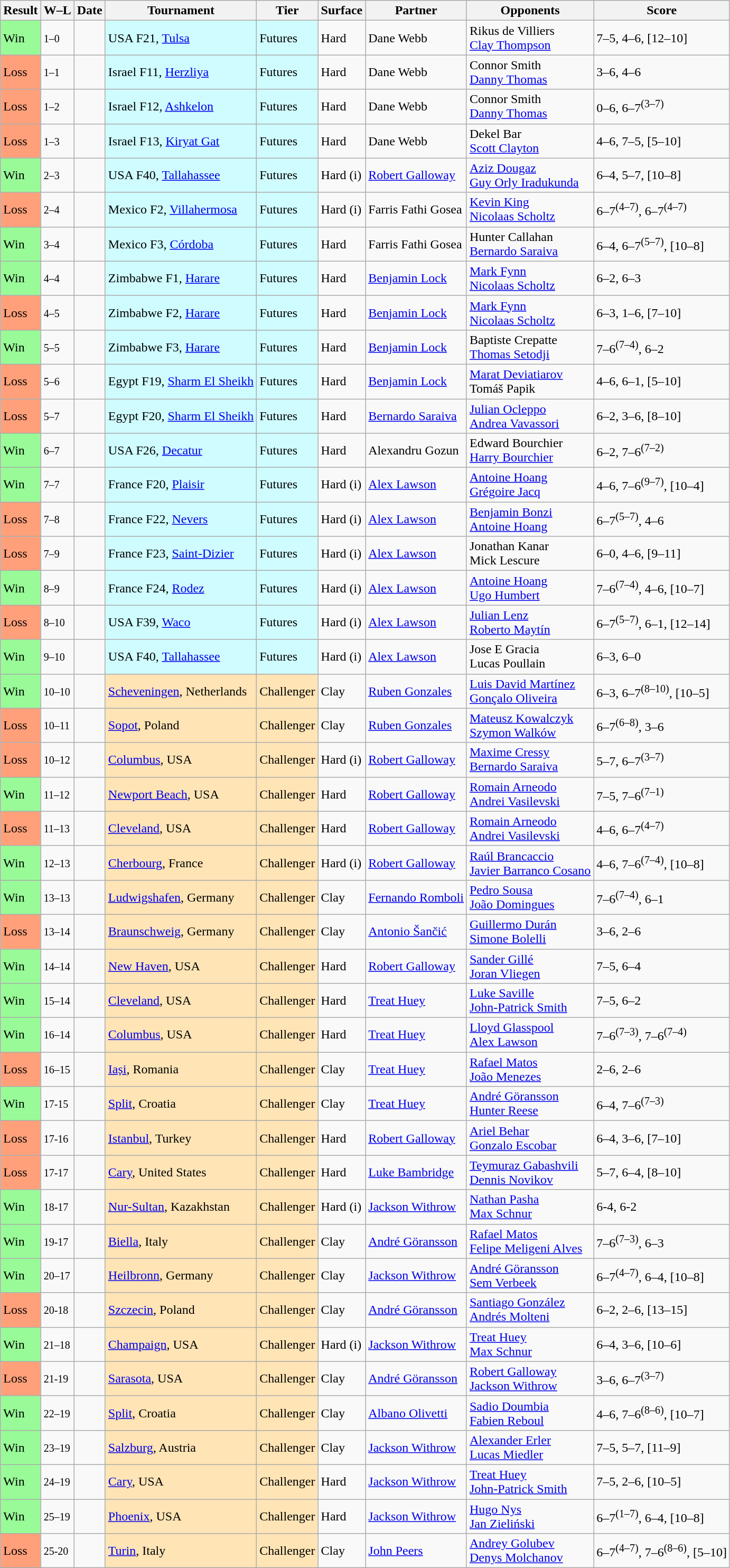<table class="sortable wikitable">
<tr>
<th>Result</th>
<th class="unsortable">W–L</th>
<th>Date</th>
<th>Tournament</th>
<th>Tier</th>
<th>Surface</th>
<th>Partner</th>
<th>Opponents</th>
<th class="unsortable">Score</th>
</tr>
<tr>
<td bgcolor=98FB98>Win</td>
<td><small>1–0</small></td>
<td></td>
<td style="background:#cffcff;">USA F21, <a href='#'>Tulsa</a></td>
<td style="background:#cffcff;">Futures</td>
<td>Hard</td>
<td> Dane Webb</td>
<td> Rikus de Villiers<br> <a href='#'>Clay Thompson</a></td>
<td>7–5, 4–6, [12–10]</td>
</tr>
<tr>
<td bgcolor=FFA07A>Loss</td>
<td><small>1–1</small></td>
<td></td>
<td style="background:#cffcff;">Israel F11, <a href='#'>Herzliya</a></td>
<td style="background:#cffcff;">Futures</td>
<td>Hard</td>
<td> Dane Webb</td>
<td> Connor Smith<br> <a href='#'>Danny Thomas</a></td>
<td>3–6, 4–6</td>
</tr>
<tr>
<td bgcolor=FFA07A>Loss</td>
<td><small>1–2</small></td>
<td></td>
<td style="background:#cffcff;">Israel F12, <a href='#'>Ashkelon</a></td>
<td style="background:#cffcff;">Futures</td>
<td>Hard</td>
<td> Dane Webb</td>
<td> Connor Smith<br> <a href='#'>Danny Thomas</a></td>
<td>0–6, 6–7<sup>(3–7)</sup></td>
</tr>
<tr>
<td bgcolor=FFA07A>Loss</td>
<td><small>1–3</small></td>
<td></td>
<td style="background:#cffcff;">Israel F13, <a href='#'>Kiryat Gat</a></td>
<td style="background:#cffcff;">Futures</td>
<td>Hard</td>
<td> Dane Webb</td>
<td> Dekel Bar<br> <a href='#'>Scott Clayton</a></td>
<td>4–6, 7–5, [5–10]</td>
</tr>
<tr>
<td bgcolor=98FB98>Win</td>
<td><small>2–3</small></td>
<td></td>
<td style="background:#cffcff;">USA F40, <a href='#'>Tallahassee</a></td>
<td style="background:#cffcff;">Futures</td>
<td>Hard (i)</td>
<td> <a href='#'>Robert Galloway</a></td>
<td> <a href='#'>Aziz Dougaz</a><br> <a href='#'>Guy Orly Iradukunda</a></td>
<td>6–4, 5–7, [10–8]</td>
</tr>
<tr>
<td bgcolor=FFA07A>Loss</td>
<td><small>2–4</small></td>
<td></td>
<td style="background:#cffcff;">Mexico F2, <a href='#'>Villahermosa</a></td>
<td style="background:#cffcff;">Futures</td>
<td>Hard (i)</td>
<td> Farris Fathi Gosea</td>
<td> <a href='#'>Kevin King</a><br> <a href='#'>Nicolaas Scholtz</a></td>
<td>6–7<sup>(4–7)</sup>, 6–7<sup>(4–7)</sup></td>
</tr>
<tr>
<td bgcolor=98FB98>Win</td>
<td><small>3–4</small></td>
<td></td>
<td style="background:#cffcff;">Mexico F3, <a href='#'>Córdoba</a></td>
<td style="background:#cffcff;">Futures</td>
<td>Hard</td>
<td> Farris Fathi Gosea</td>
<td> Hunter Callahan<br> <a href='#'>Bernardo Saraiva</a></td>
<td>6–4, 6–7<sup>(5–7)</sup>, [10–8]</td>
</tr>
<tr>
<td bgcolor=98FB98>Win</td>
<td><small>4–4</small></td>
<td></td>
<td style="background:#cffcff;">Zimbabwe F1, <a href='#'>Harare</a></td>
<td style="background:#cffcff;">Futures</td>
<td>Hard</td>
<td> <a href='#'>Benjamin Lock</a></td>
<td> <a href='#'>Mark Fynn</a><br> <a href='#'>Nicolaas Scholtz</a></td>
<td>6–2, 6–3</td>
</tr>
<tr>
<td bgcolor=FFA07A>Loss</td>
<td><small>4–5</small></td>
<td></td>
<td style="background:#cffcff;">Zimbabwe F2, <a href='#'>Harare</a></td>
<td style="background:#cffcff;">Futures</td>
<td>Hard</td>
<td> <a href='#'>Benjamin Lock</a></td>
<td> <a href='#'>Mark Fynn</a><br> <a href='#'>Nicolaas Scholtz</a></td>
<td>6–3, 1–6, [7–10]</td>
</tr>
<tr>
<td bgcolor=98FB98>Win</td>
<td><small>5–5</small></td>
<td></td>
<td style="background:#cffcff;">Zimbabwe F3, <a href='#'>Harare</a></td>
<td style="background:#cffcff;">Futures</td>
<td>Hard</td>
<td> <a href='#'>Benjamin Lock</a></td>
<td> Baptiste Crepatte<br> <a href='#'>Thomas Setodji</a></td>
<td>7–6<sup>(7–4)</sup>, 6–2</td>
</tr>
<tr>
<td bgcolor=FFA07A>Loss</td>
<td><small>5–6</small></td>
<td></td>
<td style="background:#cffcff;">Egypt F19, <a href='#'>Sharm El Sheikh</a></td>
<td style="background:#cffcff;">Futures</td>
<td>Hard</td>
<td> <a href='#'>Benjamin Lock</a></td>
<td> <a href='#'>Marat Deviatiarov</a><br> Tomáš Papik</td>
<td>4–6, 6–1, [5–10]</td>
</tr>
<tr>
<td bgcolor=FFA07A>Loss</td>
<td><small>5–7</small></td>
<td></td>
<td style="background:#cffcff;">Egypt F20, <a href='#'>Sharm El Sheikh</a></td>
<td style="background:#cffcff;">Futures</td>
<td>Hard</td>
<td> <a href='#'>Bernardo Saraiva</a></td>
<td> <a href='#'>Julian Ocleppo</a><br> <a href='#'>Andrea Vavassori</a></td>
<td>6–2, 3–6, [8–10]</td>
</tr>
<tr>
<td bgcolor=98FB98>Win</td>
<td><small>6–7</small></td>
<td></td>
<td style="background:#cffcff;">USA F26, <a href='#'>Decatur</a></td>
<td style="background:#cffcff;">Futures</td>
<td>Hard</td>
<td> Alexandru Gozun</td>
<td> Edward Bourchier<br> <a href='#'>Harry Bourchier</a></td>
<td>6–2, 7–6<sup>(7–2)</sup></td>
</tr>
<tr>
<td bgcolor=98FB98>Win</td>
<td><small>7–7</small></td>
<td></td>
<td style="background:#cffcff;">France F20, <a href='#'>Plaisir</a></td>
<td style="background:#cffcff;">Futures</td>
<td>Hard (i)</td>
<td> <a href='#'>Alex Lawson</a></td>
<td> <a href='#'>Antoine Hoang</a><br> <a href='#'>Grégoire Jacq</a></td>
<td>4–6, 7–6<sup>(9–7)</sup>, [10–4]</td>
</tr>
<tr>
<td bgcolor=FFA07A>Loss</td>
<td><small>7–8</small></td>
<td></td>
<td style="background:#cffcff;">France F22, <a href='#'>Nevers</a></td>
<td style="background:#cffcff;">Futures</td>
<td>Hard (i)</td>
<td> <a href='#'>Alex Lawson</a></td>
<td> <a href='#'>Benjamin Bonzi</a><br> <a href='#'>Antoine Hoang</a></td>
<td>6–7<sup>(5–7)</sup>, 4–6</td>
</tr>
<tr>
<td bgcolor=FFA07A>Loss</td>
<td><small>7–9</small></td>
<td></td>
<td style="background:#cffcff;">France F23, <a href='#'>Saint-Dizier</a></td>
<td style="background:#cffcff;">Futures</td>
<td>Hard (i)</td>
<td> <a href='#'>Alex Lawson</a></td>
<td> Jonathan Kanar<br> Mick Lescure</td>
<td>6–0, 4–6, [9–11]</td>
</tr>
<tr>
<td bgcolor=98FB98>Win</td>
<td><small>8–9</small></td>
<td></td>
<td style="background:#cffcff;">France F24, <a href='#'>Rodez</a></td>
<td style="background:#cffcff;">Futures</td>
<td>Hard (i)</td>
<td> <a href='#'>Alex Lawson</a></td>
<td> <a href='#'>Antoine Hoang</a><br> <a href='#'>Ugo Humbert</a></td>
<td>7–6<sup>(7–4)</sup>, 4–6, [10–7]</td>
</tr>
<tr>
<td bgcolor=FFA07A>Loss</td>
<td><small>8–10</small></td>
<td></td>
<td style="background:#cffcff;">USA F39, <a href='#'>Waco</a></td>
<td style="background:#cffcff;">Futures</td>
<td>Hard (i)</td>
<td> <a href='#'>Alex Lawson</a></td>
<td> <a href='#'>Julian Lenz</a><br> <a href='#'>Roberto Maytín</a></td>
<td>6–7<sup>(5–7)</sup>, 6–1, [12–14]</td>
</tr>
<tr>
<td bgcolor=98FB98>Win</td>
<td><small>9–10</small></td>
<td></td>
<td style="background:#cffcff;">USA F40, <a href='#'>Tallahassee</a></td>
<td style="background:#cffcff;">Futures</td>
<td>Hard (i)</td>
<td> <a href='#'>Alex Lawson</a></td>
<td> Jose E Gracia<br> Lucas Poullain</td>
<td>6–3, 6–0</td>
</tr>
<tr>
<td bgcolor=98FB98>Win</td>
<td><small>10–10</small></td>
<td><a href='#'></a></td>
<td style="background:moccasin;"><a href='#'>Scheveningen</a>, Netherlands</td>
<td style="background:moccasin;">Challenger</td>
<td>Clay</td>
<td> <a href='#'>Ruben Gonzales</a></td>
<td> <a href='#'>Luis David Martínez</a><br> <a href='#'>Gonçalo Oliveira</a></td>
<td>6–3, 6–7<sup>(8–10)</sup>, [10–5]</td>
</tr>
<tr>
<td bgcolor=FFA07A>Loss</td>
<td><small>10–11</small></td>
<td><a href='#'></a></td>
<td style="background:moccasin;"><a href='#'>Sopot</a>, Poland</td>
<td style="background:moccasin;">Challenger</td>
<td>Clay</td>
<td> <a href='#'>Ruben Gonzales</a></td>
<td> <a href='#'>Mateusz Kowalczyk</a><br> <a href='#'>Szymon Walków</a></td>
<td>6–7<sup>(6–8)</sup>, 3–6</td>
</tr>
<tr>
<td bgcolor=FFA07A>Loss</td>
<td><small>10–12</small></td>
<td><a href='#'></a></td>
<td style="background:moccasin;"><a href='#'>Columbus</a>, USA</td>
<td style="background:moccasin;">Challenger</td>
<td>Hard (i)</td>
<td> <a href='#'>Robert Galloway</a></td>
<td> <a href='#'>Maxime Cressy</a><br> <a href='#'>Bernardo Saraiva</a></td>
<td>5–7, 6–7<sup>(3–7)</sup></td>
</tr>
<tr>
<td bgcolor=98FB98>Win</td>
<td><small>11–12</small></td>
<td><a href='#'></a></td>
<td style="background:moccasin;"><a href='#'>Newport Beach</a>, USA</td>
<td style="background:moccasin;">Challenger</td>
<td>Hard</td>
<td> <a href='#'>Robert Galloway</a></td>
<td> <a href='#'>Romain Arneodo</a><br> <a href='#'>Andrei Vasilevski</a></td>
<td>7–5, 7–6<sup>(7–1)</sup></td>
</tr>
<tr>
<td bgcolor=FFA07A>Loss</td>
<td><small>11–13</small></td>
<td><a href='#'></a></td>
<td style="background:moccasin;"><a href='#'>Cleveland</a>, USA</td>
<td style="background:moccasin;">Challenger</td>
<td>Hard</td>
<td> <a href='#'>Robert Galloway</a></td>
<td> <a href='#'>Romain Arneodo</a><br> <a href='#'>Andrei Vasilevski</a></td>
<td>4–6, 6–7<sup>(4–7)</sup></td>
</tr>
<tr>
<td bgcolor=98FB98>Win</td>
<td><small>12–13</small></td>
<td><a href='#'></a></td>
<td style="background:moccasin;"><a href='#'>Cherbourg</a>, France</td>
<td style="background:moccasin;">Challenger</td>
<td>Hard (i)</td>
<td> <a href='#'>Robert Galloway</a></td>
<td> <a href='#'>Raúl Brancaccio</a><br> <a href='#'>Javier Barranco Cosano</a></td>
<td>4–6, 7–6<sup>(7–4)</sup>, [10–8]</td>
</tr>
<tr>
<td bgcolor=98FB98>Win</td>
<td><small>13–13</small></td>
<td><a href='#'></a></td>
<td style="background:moccasin;"><a href='#'>Ludwigshafen</a>, Germany</td>
<td style="background:moccasin;">Challenger</td>
<td>Clay</td>
<td> <a href='#'>Fernando Romboli</a></td>
<td> <a href='#'>Pedro Sousa</a><br> <a href='#'>João Domingues</a></td>
<td>7–6<sup>(7–4)</sup>, 6–1</td>
</tr>
<tr>
<td bgcolor=FFA07A>Loss</td>
<td><small>13–14</small></td>
<td><a href='#'></a></td>
<td style="background:moccasin;"><a href='#'>Braunschweig</a>, Germany</td>
<td style="background:moccasin;">Challenger</td>
<td>Clay</td>
<td> <a href='#'>Antonio Šančić</a></td>
<td> <a href='#'>Guillermo Durán</a><br> <a href='#'>Simone Bolelli</a></td>
<td>3–6, 2–6</td>
</tr>
<tr>
<td bgcolor=98FB98>Win</td>
<td><small>14–14</small></td>
<td><a href='#'></a></td>
<td style="background:moccasin;"><a href='#'>New Haven</a>, USA</td>
<td style="background:moccasin;">Challenger</td>
<td>Hard</td>
<td> <a href='#'>Robert Galloway</a></td>
<td> <a href='#'>Sander Gillé</a><br> <a href='#'>Joran Vliegen</a></td>
<td>7–5, 6–4</td>
</tr>
<tr>
<td bgcolor=98FB98>Win</td>
<td><small>15–14</small></td>
<td><a href='#'></a></td>
<td style="background:moccasin;"><a href='#'>Cleveland</a>, USA</td>
<td style="background:moccasin;">Challenger</td>
<td>Hard</td>
<td> <a href='#'>Treat Huey</a></td>
<td> <a href='#'>Luke Saville</a><br> <a href='#'>John-Patrick Smith</a></td>
<td>7–5, 6–2</td>
</tr>
<tr>
<td bgcolor=98FB98>Win</td>
<td><small>16–14</small></td>
<td><a href='#'></a></td>
<td style="background:moccasin;"><a href='#'>Columbus</a>, USA</td>
<td style="background:moccasin;">Challenger</td>
<td>Hard</td>
<td> <a href='#'>Treat Huey</a></td>
<td> <a href='#'>Lloyd Glasspool</a><br> <a href='#'>Alex Lawson</a></td>
<td>7–6<sup>(7–3)</sup>, 7–6<sup>(7–4)</sup></td>
</tr>
<tr>
<td bgcolor=FFA07A>Loss</td>
<td><small>16–15</small></td>
<td><a href='#'></a></td>
<td style="background:moccasin;"><a href='#'>Iași</a>, Romania</td>
<td style="background:moccasin;">Challenger</td>
<td>Clay</td>
<td> <a href='#'>Treat Huey</a></td>
<td> <a href='#'>Rafael Matos</a><br> <a href='#'>João Menezes</a></td>
<td>2–6, 2–6</td>
</tr>
<tr>
<td bgcolor=98FB98>Win</td>
<td><small>17-15</small></td>
<td><a href='#'></a></td>
<td style="background:moccasin;"><a href='#'>Split</a>, Croatia</td>
<td style="background:moccasin;">Challenger</td>
<td>Clay</td>
<td> <a href='#'>Treat Huey</a></td>
<td> <a href='#'>André Göransson</a><br> <a href='#'>Hunter Reese</a></td>
<td>6–4, 7–6<sup>(7–3)</sup></td>
</tr>
<tr>
<td bgcolor=FFA07A>Loss</td>
<td><small>17-16</small></td>
<td><a href='#'></a></td>
<td style="background:moccasin;"><a href='#'>Istanbul</a>, Turkey</td>
<td style="background:moccasin;">Challenger</td>
<td>Hard</td>
<td> <a href='#'>Robert Galloway</a></td>
<td> <a href='#'>Ariel Behar</a><br> <a href='#'>Gonzalo Escobar</a></td>
<td>6–4, 3–6, [7–10]</td>
</tr>
<tr>
<td bgcolor=FFA07A>Loss</td>
<td><small>17-17</small></td>
<td><a href='#'></a></td>
<td style="background:moccasin;"><a href='#'>Cary</a>, United States</td>
<td style="background:moccasin;">Challenger</td>
<td>Hard</td>
<td> <a href='#'>Luke Bambridge</a></td>
<td> <a href='#'>Teymuraz Gabashvili</a><br> <a href='#'>Dennis Novikov</a></td>
<td>5–7, 6–4, [8–10]</td>
</tr>
<tr>
<td bgcolor=98FB98>Win</td>
<td><small>18-17</small></td>
<td><a href='#'></a></td>
<td style="background:moccasin;"><a href='#'>Nur-Sultan</a>, Kazakhstan</td>
<td style="background:moccasin;">Challenger</td>
<td>Hard (i)</td>
<td> <a href='#'>Jackson Withrow</a></td>
<td> <a href='#'>Nathan Pasha</a><br> <a href='#'>Max Schnur</a></td>
<td>6-4, 6-2</td>
</tr>
<tr>
<td bgcolor=98FB98>Win</td>
<td><small>19-17</small></td>
<td><a href='#'></a></td>
<td style="background:moccasin;"><a href='#'>Biella</a>, Italy</td>
<td style="background:moccasin;">Challenger</td>
<td>Clay</td>
<td> <a href='#'>André Göransson</a></td>
<td> <a href='#'>Rafael Matos</a><br> <a href='#'>Felipe Meligeni Alves</a></td>
<td>7–6<sup>(7–3)</sup>, 6–3</td>
</tr>
<tr>
<td bgcolor=98FB98>Win</td>
<td><small>20–17</small></td>
<td><a href='#'></a></td>
<td style="background:moccasin;"><a href='#'>Heilbronn</a>, Germany</td>
<td style="background:moccasin;">Challenger</td>
<td>Clay</td>
<td> <a href='#'>Jackson Withrow</a></td>
<td> <a href='#'>André Göransson</a><br> <a href='#'>Sem Verbeek</a></td>
<td>6–7<sup>(4–7)</sup>, 6–4, [10–8]</td>
</tr>
<tr>
<td bgcolor=FFA07A>Loss</td>
<td><small>20-18</small></td>
<td><a href='#'></a></td>
<td style="background:moccasin;"><a href='#'>Szczecin</a>, Poland</td>
<td style="background:moccasin;">Challenger</td>
<td>Clay</td>
<td> <a href='#'>André Göransson</a></td>
<td> <a href='#'>Santiago González</a><br> <a href='#'>Andrés Molteni</a></td>
<td>6–2, 2–6, [13–15]</td>
</tr>
<tr>
<td bgcolor=98FB98>Win</td>
<td><small>21–18</small></td>
<td><a href='#'></a></td>
<td style="background:moccasin;"><a href='#'>Champaign</a>, USA</td>
<td style="background:moccasin;">Challenger</td>
<td>Hard (i)</td>
<td> <a href='#'>Jackson Withrow</a></td>
<td> <a href='#'>Treat Huey</a><br> <a href='#'>Max Schnur</a></td>
<td>6–4, 3–6, [10–6]</td>
</tr>
<tr>
<td bgcolor=FFA07A>Loss</td>
<td><small>21-19</small></td>
<td><a href='#'></a></td>
<td style="background:moccasin;"><a href='#'>Sarasota</a>, USA</td>
<td style="background:moccasin;">Challenger</td>
<td>Clay</td>
<td> <a href='#'>André Göransson</a></td>
<td> <a href='#'>Robert Galloway</a><br> <a href='#'>Jackson Withrow</a></td>
<td>3–6, 6–7<sup>(3–7)</sup></td>
</tr>
<tr>
<td bgcolor=98FB98>Win</td>
<td><small>22–19</small></td>
<td><a href='#'></a></td>
<td style="background:moccasin;"><a href='#'>Split</a>, Croatia</td>
<td style="background:moccasin;">Challenger</td>
<td>Clay</td>
<td> <a href='#'>Albano Olivetti</a></td>
<td> <a href='#'>Sadio Doumbia</a><br> <a href='#'>Fabien Reboul</a></td>
<td>4–6, 7–6<sup>(8–6)</sup>, [10–7]</td>
</tr>
<tr>
<td bgcolor=98FB98>Win</td>
<td><small>23–19</small></td>
<td><a href='#'></a></td>
<td style="background:moccasin;"><a href='#'>Salzburg</a>, Austria</td>
<td style="background:moccasin;">Challenger</td>
<td>Clay</td>
<td> <a href='#'>Jackson Withrow</a></td>
<td> <a href='#'>Alexander Erler</a><br> <a href='#'>Lucas Miedler</a></td>
<td>7–5, 5–7, [11–9]</td>
</tr>
<tr>
<td bgcolor=98FB98>Win</td>
<td><small>24–19</small></td>
<td><a href='#'></a></td>
<td style="background:moccasin;"><a href='#'>Cary</a>, USA</td>
<td style="background:moccasin;">Challenger</td>
<td>Hard</td>
<td> <a href='#'>Jackson Withrow</a></td>
<td> <a href='#'>Treat Huey</a><br> <a href='#'>John-Patrick Smith</a></td>
<td>7–5, 2–6, [10–5]</td>
</tr>
<tr>
<td bgcolor=98FB98>Win</td>
<td><small>25–19</small></td>
<td><a href='#'></a></td>
<td style="background:moccasin;"><a href='#'>Phoenix</a>, USA</td>
<td style="background:moccasin;">Challenger</td>
<td>Hard</td>
<td> <a href='#'>Jackson Withrow</a></td>
<td> <a href='#'>Hugo Nys</a><br> <a href='#'>Jan Zieliński</a></td>
<td>6–7<sup>(1–7)</sup>, 6–4, [10–8]</td>
</tr>
<tr>
<td bgcolor=FFA07A>Loss</td>
<td><small>25-20</small></td>
<td><a href='#'></a></td>
<td style="background:moccasin;"><a href='#'>Turin</a>, Italy</td>
<td style="background:moccasin;">Challenger</td>
<td>Clay</td>
<td> <a href='#'>John Peers</a></td>
<td> <a href='#'>Andrey Golubev</a><br> <a href='#'>Denys Molchanov</a></td>
<td>6–7<sup>(4–7)</sup>, 7–6<sup>(8–6)</sup>, [5–10]</td>
</tr>
</table>
